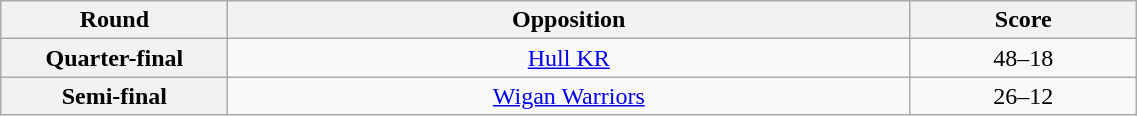<table class="wikitable plainrowheaders" style="text-align:center; width: 60%;">
<tr>
<th scope="col" style="width:20%">Round</th>
<th scope="col" style="width:60%">Opposition</th>
<th scope="col" style="width:20%">Score</th>
</tr>
<tr>
<th>Quarter-final</th>
<td> <a href='#'>Hull KR</a></td>
<td>48–18</td>
</tr>
<tr>
<th>Semi-final</th>
<td> <a href='#'>Wigan Warriors</a></td>
<td>26–12</td>
</tr>
</table>
